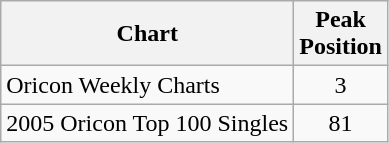<table class="wikitable">
<tr>
<th>Chart</th>
<th>Peak<br>Position</th>
</tr>
<tr>
<td>Oricon Weekly Charts</td>
<td align="center">3</td>
</tr>
<tr>
<td>2005 Oricon Top 100 Singles</td>
<td align="center">81</td>
</tr>
</table>
